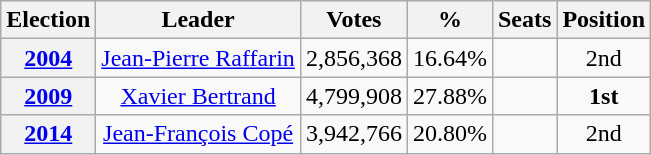<table class="wikitable" style=text-align:center>
<tr>
<th>Election</th>
<th>Leader</th>
<th>Votes</th>
<th>%</th>
<th>Seats</th>
<th>Position</th>
</tr>
<tr>
<th><a href='#'>2004</a></th>
<td><a href='#'>Jean-Pierre Raffarin</a></td>
<td>2,856,368</td>
<td>16.64%</td>
<td></td>
<td>2nd</td>
</tr>
<tr>
<th><a href='#'>2009</a></th>
<td><a href='#'>Xavier Bertrand</a></td>
<td>4,799,908</td>
<td>27.88%</td>
<td></td>
<td><strong>1st</strong></td>
</tr>
<tr>
<th><a href='#'>2014</a></th>
<td><a href='#'>Jean-François Copé</a></td>
<td>3,942,766</td>
<td>20.80%</td>
<td></td>
<td>2nd</td>
</tr>
</table>
